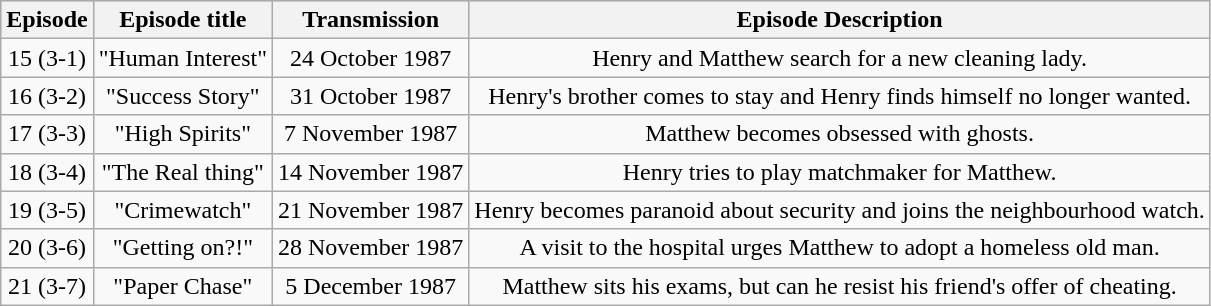<table class="wikitable" style="text-align: center;">
<tr bgcolor="#CCCCCC">
<th>Episode</th>
<th>Episode title</th>
<th>Transmission</th>
<th>Episode Description</th>
</tr>
<tr>
<td>15  (3-1)</td>
<td>"Human Interest"</td>
<td>24 October 1987</td>
<td>Henry and Matthew search for a new cleaning lady.</td>
</tr>
<tr>
<td>16  (3-2)</td>
<td>"Success Story"</td>
<td>31 October 1987</td>
<td>Henry's brother comes to stay and Henry finds himself no longer wanted.</td>
</tr>
<tr>
<td>17  (3-3)</td>
<td>"High Spirits"</td>
<td>7 November 1987</td>
<td>Matthew becomes obsessed with ghosts.</td>
</tr>
<tr>
<td>18  (3-4)</td>
<td>"The Real thing"</td>
<td>14 November 1987</td>
<td>Henry tries to play matchmaker for Matthew.</td>
</tr>
<tr>
<td>19  (3-5)</td>
<td>"Crimewatch"</td>
<td>21 November 1987</td>
<td>Henry becomes paranoid about security and joins the neighbourhood watch.</td>
</tr>
<tr>
<td>20  (3-6)</td>
<td>"Getting on?!"</td>
<td>28 November 1987</td>
<td>A visit to the hospital urges Matthew to adopt a homeless old man.</td>
</tr>
<tr>
<td>21  (3-7)</td>
<td>"Paper Chase"</td>
<td>5 December 1987</td>
<td>Matthew sits his exams, but can he resist his friend's offer of cheating.</td>
</tr>
</table>
